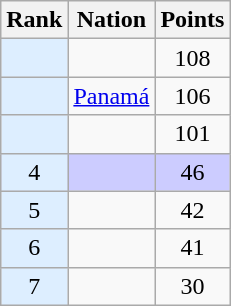<table class="wikitable sortable" style="text-align:center">
<tr>
<th>Rank</th>
<th>Nation</th>
<th>Points</th>
</tr>
<tr>
<td bgcolor = DDEEFF></td>
<td align=left></td>
<td>108</td>
</tr>
<tr>
<td bgcolor = DDEEFF></td>
<td align=left> <a href='#'>Panamá</a></td>
<td>106</td>
</tr>
<tr>
<td bgcolor = DDEEFF></td>
<td align=left></td>
<td>101</td>
</tr>
<tr style="background-color:#ccccff">
<td bgcolor = DDEEFF>4</td>
<td align=left></td>
<td>46</td>
</tr>
<tr>
<td bgcolor = DDEEFF>5</td>
<td align=left></td>
<td>42</td>
</tr>
<tr>
<td bgcolor = DDEEFF>6</td>
<td align=left></td>
<td>41</td>
</tr>
<tr>
<td bgcolor = DDEEFF>7</td>
<td align=left></td>
<td>30</td>
</tr>
</table>
